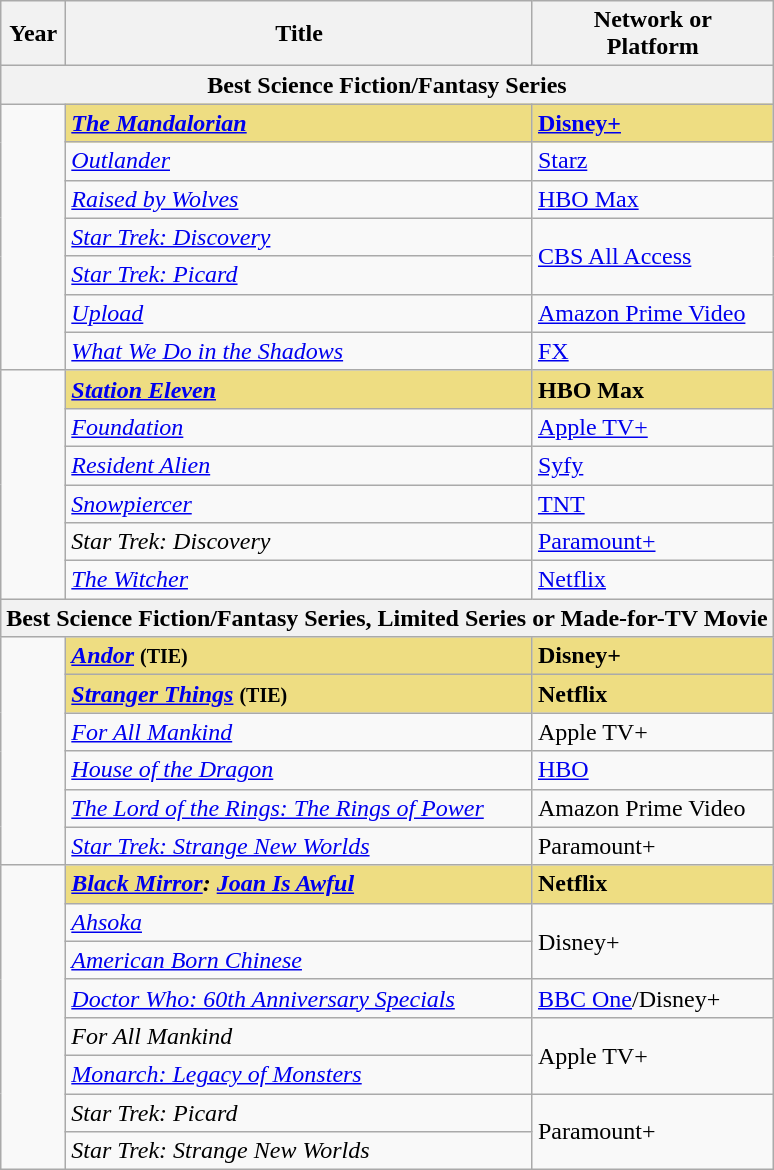<table class="wikitable">
<tr>
<th>Year</th>
<th>Title</th>
<th>Network or<br>Platform</th>
</tr>
<tr>
<th colspan="3">Best Science Fiction/Fantasy Series</th>
</tr>
<tr>
<td rowspan="7"></td>
<td style="background:#EEDD82"><strong><em><a href='#'>The Mandalorian</a></em></strong></td>
<td style="background:#EEDD82"><strong><a href='#'>Disney+</a></strong></td>
</tr>
<tr>
<td><em><a href='#'>Outlander</a></em></td>
<td><a href='#'>Starz</a></td>
</tr>
<tr>
<td><em><a href='#'>Raised by Wolves</a></em></td>
<td><a href='#'>HBO Max</a></td>
</tr>
<tr>
<td><em><a href='#'>Star Trek: Discovery</a></em></td>
<td rowspan="2"><a href='#'>CBS All Access</a></td>
</tr>
<tr>
<td><em><a href='#'>Star Trek: Picard</a></em></td>
</tr>
<tr>
<td><em><a href='#'>Upload</a></em></td>
<td><a href='#'>Amazon Prime Video</a></td>
</tr>
<tr>
<td><em><a href='#'>What We Do in the Shadows</a></em></td>
<td><a href='#'>FX</a></td>
</tr>
<tr>
<td rowspan="6"></td>
<td style="background:#EEDD82"><strong><em><a href='#'>Station Eleven</a></em></strong></td>
<td style="background:#EEDD82"><strong>HBO Max</strong></td>
</tr>
<tr>
<td><em><a href='#'>Foundation</a></em></td>
<td><a href='#'>Apple TV+</a></td>
</tr>
<tr>
<td><em><a href='#'>Resident Alien</a></em></td>
<td><a href='#'>Syfy</a></td>
</tr>
<tr>
<td><em><a href='#'>Snowpiercer</a></em></td>
<td><a href='#'>TNT</a></td>
</tr>
<tr>
<td><em>Star Trek: Discovery</em></td>
<td><a href='#'>Paramount+</a></td>
</tr>
<tr>
<td><em><a href='#'>The Witcher</a></em></td>
<td><a href='#'>Netflix</a></td>
</tr>
<tr>
<th colspan="3">Best Science Fiction/Fantasy Series, Limited Series or Made-for-TV Movie</th>
</tr>
<tr>
<td rowspan="6"></td>
<td style="background:#EEDD82"><strong><em><a href='#'>Andor</a></em></strong> <small><strong>(TIE)</strong></small></td>
<td style="background:#EEDD82"><strong>Disney+</strong></td>
</tr>
<tr>
<td style="background:#EEDD82"><strong><em><a href='#'>Stranger Things</a></em></strong> <small><strong>(TIE)</strong></small></td>
<td style="background:#EEDD82"><strong>Netflix</strong></td>
</tr>
<tr>
<td><em><a href='#'>For All Mankind</a></em></td>
<td>Apple TV+</td>
</tr>
<tr>
<td><em><a href='#'>House of the Dragon</a></em></td>
<td><a href='#'>HBO</a></td>
</tr>
<tr>
<td><em><a href='#'>The Lord of the Rings: The Rings of Power</a></em></td>
<td>Amazon Prime Video</td>
</tr>
<tr>
<td><em><a href='#'>Star Trek: Strange New Worlds</a></em></td>
<td>Paramount+</td>
</tr>
<tr>
<td rowspan="8"></td>
<td style="background:#EEDD82"><strong><em><a href='#'>Black Mirror</a>: <a href='#'>Joan Is Awful</a></em></strong></td>
<td style="background:#EEDD82"><strong>Netflix</strong></td>
</tr>
<tr>
<td><em><a href='#'>Ahsoka</a></em></td>
<td rowspan="2">Disney+</td>
</tr>
<tr>
<td><em><a href='#'>American Born Chinese</a></em></td>
</tr>
<tr>
<td><em><a href='#'>Doctor Who: 60th Anniversary Specials</a></em></td>
<td><a href='#'>BBC One</a>/Disney+</td>
</tr>
<tr>
<td><em>For All Mankind</em></td>
<td rowspan="2">Apple TV+</td>
</tr>
<tr>
<td><em><a href='#'>Monarch: Legacy of Monsters</a></em></td>
</tr>
<tr>
<td><em>Star Trek: Picard</em></td>
<td rowspan="2">Paramount+</td>
</tr>
<tr>
<td><em>Star Trek: Strange New Worlds</em></td>
</tr>
</table>
